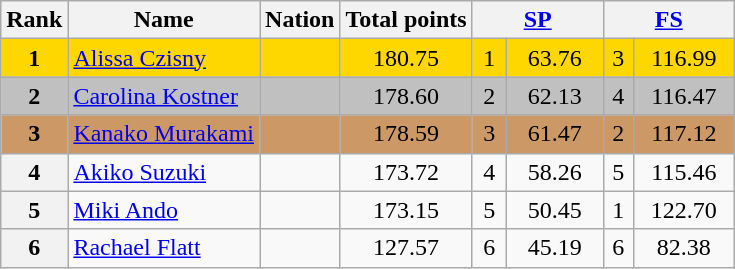<table class="wikitable sortable">
<tr>
<th>Rank</th>
<th>Name</th>
<th>Nation</th>
<th>Total points</th>
<th colspan="2" width="80px"><a href='#'>SP</a></th>
<th colspan="2" width="80px"><a href='#'>FS</a></th>
</tr>
<tr bgcolor="gold">
<td align="center"><strong>1</strong></td>
<td><a href='#'>Alissa Czisny</a></td>
<td></td>
<td align="center">180.75</td>
<td align="center">1</td>
<td align="center">63.76</td>
<td align="center">3</td>
<td align="center">116.99</td>
</tr>
<tr bgcolor="silver">
<td align="center"><strong>2</strong></td>
<td><a href='#'>Carolina Kostner</a></td>
<td></td>
<td align="center">178.60</td>
<td align="center">2</td>
<td align="center">62.13</td>
<td align="center">4</td>
<td align="center">116.47</td>
</tr>
<tr bgcolor="cc9966">
<td align="center"><strong>3</strong></td>
<td><a href='#'>Kanako Murakami</a></td>
<td></td>
<td align="center">178.59</td>
<td align="center">3</td>
<td align="center">61.47</td>
<td align="center">2</td>
<td align="center">117.12</td>
</tr>
<tr>
<th>4</th>
<td><a href='#'>Akiko Suzuki</a></td>
<td></td>
<td align="center">173.72</td>
<td align="center">4</td>
<td align="center">58.26</td>
<td align="center">5</td>
<td align="center">115.46</td>
</tr>
<tr>
<th>5</th>
<td><a href='#'>Miki Ando</a></td>
<td></td>
<td align="center">173.15</td>
<td align="center">5</td>
<td align="center">50.45</td>
<td align="center">1</td>
<td align="center">122.70</td>
</tr>
<tr>
<th>6</th>
<td><a href='#'>Rachael Flatt</a></td>
<td></td>
<td align="center">127.57</td>
<td align="center">6</td>
<td align="center">45.19</td>
<td align="center">6</td>
<td align="center">82.38</td>
</tr>
</table>
